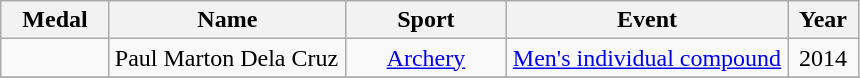<table class="wikitable"  style="font-size:100%;  text-align:center;">
<tr>
<th width="65">Medal</th>
<th width="150">Name</th>
<th width="100">Sport</th>
<th width="180">Event</th>
<th width="40">Year</th>
</tr>
<tr>
<td></td>
<td align=left>Paul Marton Dela Cruz</td>
<td><a href='#'>Archery</a></td>
<td><a href='#'>Men's individual compound</a></td>
<td>2014</td>
</tr>
<tr>
</tr>
</table>
